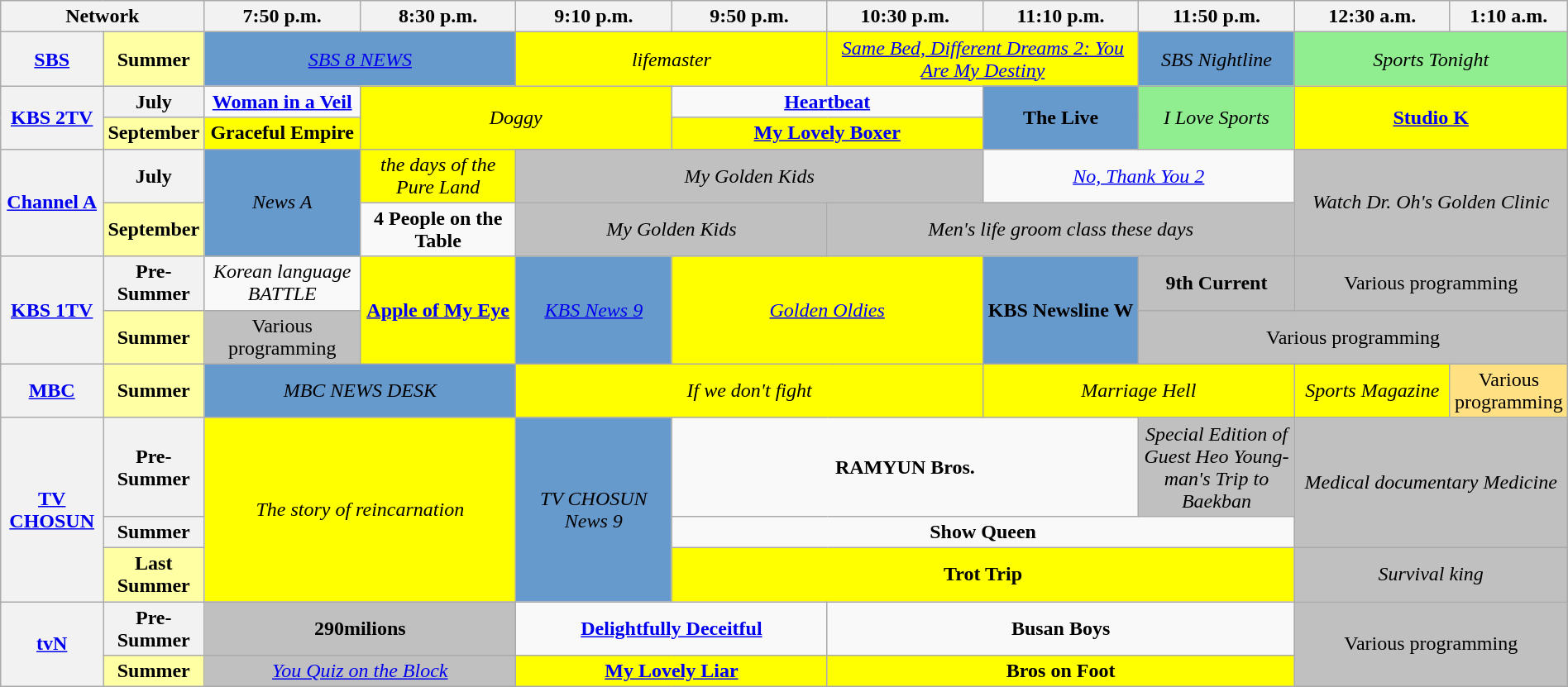<table class="wikitable" style="width:100%;margin-right:0;text-align:center">
<tr>
<th colspan="2" style="width:13%;">Network</th>
<th style="width:10%;">7:50 p.m.</th>
<th style="width:10%;">8:30 p.m.</th>
<th style="width:10%;">9:10 p.m.</th>
<th style="width:10%;">9:50 p.m.</th>
<th style="width:10%;">10:30 p.m.</th>
<th style="width:10%;">11:10 p.m.</th>
<th style="width:10%;">11:50 p.m.</th>
<th style="width:10%;">12:30 a.m.</th>
<th style="width:10%;">1:10 a.m.</th>
</tr>
<tr>
<th rowspan="1"><a href='#'>SBS</a></th>
<th style="background:#FFFFA3;">Summer</th>
<td colspan="2" style="background:#6699CC;"><em><a href='#'>SBS 8 NEWS</a></em></td>
<td colspan="2" style="background:yellow;"><em>lifemaster</em></td>
<td colspan="2" style="background:yellow;"><em><a href='#'>Same Bed, Different Dreams 2: You Are My Destiny</a></em></td>
<td colspan="1" style="background:#6699CC;"><em>SBS Nightline</em></td>
<td colspan="2" style="background:lightgreen;"><em>Sports Tonight</em></td>
</tr>
<tr>
<th rowspan="2"><a href='#'>KBS 2TV</a></th>
<th>July</th>
<td colspan="1"><strong><a href='#'>Woman in a Veil</a></strong></td>
<td rowspan="2" colspan="2" style="background:yellow;"><em>Doggy</em></td>
<td colspan="2"><strong><a href='#'>Heartbeat</a></strong></td>
<td rowspan="2" style="background:#6699CC;"><strong>The Live</strong></td>
<td rowspan="2" style="background:lightgreen;"><em>I Love Sports</em></td>
<td rowspan="2" colspan="2" style="background:yellow;"><strong><a href='#'>Studio K</a></strong></td>
</tr>
<tr>
<th style="background:#FFFFA3;">September</th>
<td colspan="1" style="background:yellow;"><strong>Graceful Empire</strong></td>
<td colspan="2" style="background:yellow;"><strong><a href='#'>My Lovely Boxer</a></strong></td>
</tr>
<tr>
<th rowspan="2"><a href='#'>Channel A</a></th>
<th>July</th>
<td rowspan="2" style="background:#6699CC;"><em>News A</em> </td>
<td colspan="1" style="background:yellow;"><em>the days of the Pure Land</em></td>
<td colspan="3" style="background:#C0C0C0;"><em>My Golden Kids</em> </td>
<td colspan="2"><em><a href='#'>No, Thank You 2</a></em></td>
<td rowspan="2" colspan="2" style="background:#C0C0C0;"><em>Watch Dr. Oh's Golden Clinic</em> </td>
</tr>
<tr>
<th style="background:#FFFFA3;">September</th>
<td><strong>4 People on the Table</strong></td>
<td colspan="2" style="background:#C0C0C0;"><em>My Golden Kids</em> </td>
<td colspan="3" style="background:#C0C0C0;"><em>Men's life groom class these days</em> </td>
</tr>
<tr>
<th rowspan="2"><a href='#'>KBS 1TV</a></th>
<th>Pre-Summer</th>
<td colspan="1"><em>Korean language BATTLE</em></td>
<td rowspan="2" style="background:yellow"><strong><a href='#'>Apple of My Eye</a></strong></td>
<td rowspan="2" style="background:#6699CC"><em><a href='#'>KBS News 9</a></em></td>
<td rowspan="2" colspan="2" style="background:yellow"><em><a href='#'>Golden Oldies</a></em></td>
<td rowspan="2" colspan="1" style="background:#6699CC"><strong>KBS Newsline W</strong></td>
<td colspan="1" style="background:#C0C0C0"><strong>9th Current</strong> </td>
<td colspan="2" style="background:#C0C0C0">Various programming</td>
</tr>
<tr>
<th style="background:#FFFFA3;">Summer</th>
<td style="background:#C0C0C0">Various programming</td>
<td colspan="3" style="background:#C0C0C0">Various programming</td>
</tr>
<tr>
<th rowspan="1"><a href='#'>MBC</a></th>
<th style="background:#FFFFA3;">Summer</th>
<td colspan="2" style="background:#6699CC;"><em>MBC NEWS DESK</em> </td>
<td colspan="3" style="background:yellow"><em>If we don't fight</em></td>
<td colspan="2" style="background:yellow"><em>Marriage Hell</em></td>
<td colspan="1" style="background:yellow"><em>Sports Magazine</em></td>
<td style="background:#FFE082;">Various programming</td>
</tr>
<tr>
<th rowspan="3"><a href='#'>TV CHOSUN</a></th>
<th>Pre-Summer</th>
<td colspan="2" rowspan="3" style="background:yellow;"><em>The story of reincarnation</em></td>
<td rowspan="3" style="background:#6699CC;"><em>TV CHOSUN News 9</em></td>
<td colspan="3"><strong>RAMYUN Bros.</strong></td>
<td style="background:#C0C0C0;"><em>Special Edition of Guest Heo Young-man's Trip to Baekban</em></td>
<td colspan="2" rowspan="2" style="background:#C0C0C0;"><em>Medical documentary Medicine</em> </td>
</tr>
<tr>
<th>Summer</th>
<td colspan="4"><strong>Show Queen</strong></td>
</tr>
<tr>
<th style="background:#FFFFA3;">Last Summer</th>
<td colspan="4" style="background:yellow"><strong>Trot Trip</strong></td>
<td colspan="2" style="background:#C0C0C0;"><em>Survival king</em> </td>
</tr>
<tr>
<th rowspan="2"><a href='#'>tvN</a></th>
<th>Pre-Summer</th>
<td colspan="2" style="background:#C0C0C0;"><strong>290milions</strong></td>
<td colspan="2"><strong><a href='#'>Delightfully Deceitful</a></strong></td>
<td colspan="3"><strong>Busan Boys</strong></td>
<td colspan="2" rowspan="2" style="background:#C0C0C0;">Various programming</td>
</tr>
<tr>
<th style="background:#FFFFA3;">Summer</th>
<td colspan="2" style="background:#C0C0C0;"><em><a href='#'>You Quiz on the Block</a></em></td>
<td colspan="2" style="background:yellow;"><strong><a href='#'>My Lovely Liar</a></strong></td>
<td colspan="3" style="background:yellow;"><strong>Bros on Foot</strong></td>
</tr>
</table>
